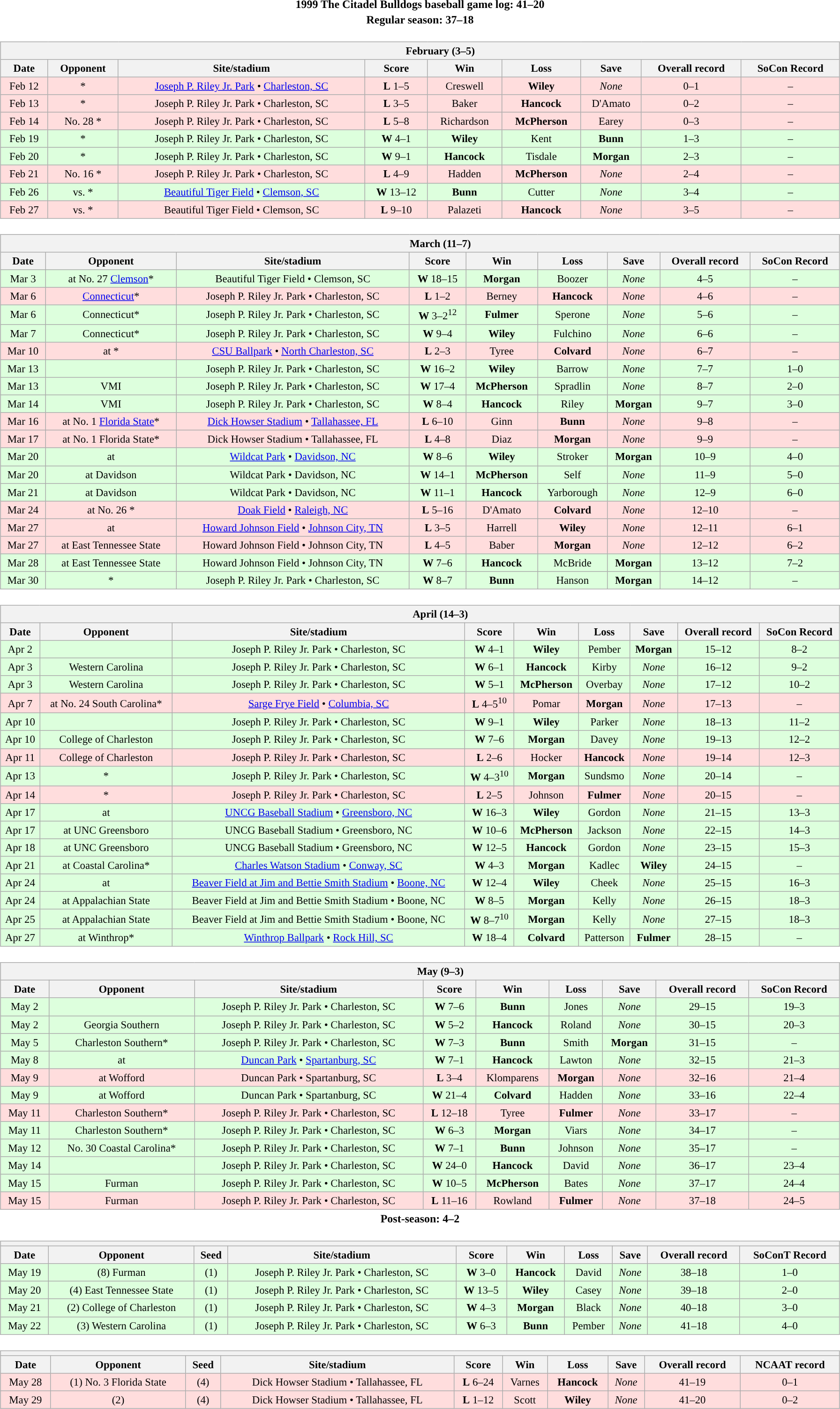<table class="toccolours" width=95% style="margin:1.5em auto; text-align:center;">
<tr>
<th colspan=2>1999 The Citadel Bulldogs baseball game log: 41–20</th>
</tr>
<tr>
<th colspan=2>Regular season: 37–18</th>
</tr>
<tr valign="top">
<td><br><table class="wikitable collapsible collapsed" style="margin:auto; font-size:95%; width:100%">
<tr>
<th colspan=10 style="padding-left:4em;">February (3–5)</th>
</tr>
<tr>
<th>Date</th>
<th>Opponent</th>
<th>Site/stadium</th>
<th>Score</th>
<th>Win</th>
<th>Loss</th>
<th>Save</th>
<th>Overall record</th>
<th>SoCon Record</th>
</tr>
<tr bgcolor=ffdddd>
<td>Feb 12</td>
<td>*</td>
<td><a href='#'>Joseph P. Riley Jr. Park</a> • <a href='#'>Charleston, SC</a></td>
<td><strong>L</strong> 1–5</td>
<td>Creswell</td>
<td><strong>Wiley</strong></td>
<td><em>None</em></td>
<td>0–1</td>
<td>–</td>
</tr>
<tr bgcolor=ffdddd>
<td>Feb 13</td>
<td>*</td>
<td>Joseph P. Riley Jr. Park • Charleston, SC</td>
<td><strong>L</strong> 3–5</td>
<td>Baker</td>
<td><strong>Hancock</strong></td>
<td>D'Amato</td>
<td>0–2</td>
<td>–</td>
</tr>
<tr bgcolor=ffdddd>
<td>Feb 14</td>
<td>No. 28 *</td>
<td>Joseph P. Riley Jr. Park • Charleston, SC</td>
<td><strong>L</strong> 5–8</td>
<td>Richardson</td>
<td><strong>McPherson</strong></td>
<td>Earey</td>
<td>0–3</td>
<td>–</td>
</tr>
<tr bgcolor=ddffdd>
<td>Feb 19</td>
<td>*</td>
<td>Joseph P. Riley Jr. Park • Charleston, SC</td>
<td><strong>W</strong> 4–1</td>
<td><strong>Wiley</strong></td>
<td>Kent</td>
<td><strong>Bunn</strong></td>
<td>1–3</td>
<td>–</td>
</tr>
<tr bgcolor=ddffdd>
<td>Feb 20</td>
<td>*</td>
<td>Joseph P. Riley Jr. Park • Charleston, SC</td>
<td><strong>W</strong> 9–1</td>
<td><strong>Hancock</strong></td>
<td>Tisdale</td>
<td><strong>Morgan</strong></td>
<td>2–3</td>
<td>–</td>
</tr>
<tr bgcolor=ffdddd>
<td>Feb 21</td>
<td>No. 16 *</td>
<td>Joseph P. Riley Jr. Park • Charleston, SC</td>
<td><strong>L</strong> 4–9</td>
<td>Hadden</td>
<td><strong>McPherson</strong></td>
<td><em>None</em></td>
<td>2–4</td>
<td>–</td>
</tr>
<tr bgcolor=ddffdd>
<td>Feb 26</td>
<td>vs. *</td>
<td><a href='#'>Beautiful Tiger Field</a> • <a href='#'>Clemson, SC</a></td>
<td><strong>W</strong> 13–12</td>
<td><strong>Bunn</strong></td>
<td>Cutter</td>
<td><em>None</em></td>
<td>3–4</td>
<td>–</td>
</tr>
<tr bgcolor=ffdddd>
<td>Feb 27</td>
<td>vs. *</td>
<td>Beautiful Tiger Field • Clemson, SC</td>
<td><strong>L</strong> 9–10</td>
<td>Palazeti</td>
<td><strong>Hancock</strong></td>
<td><em>None</em></td>
<td>3–5</td>
<td>–</td>
</tr>
</table>
</td>
</tr>
<tr>
<td><br><table class="wikitable collapsible collapsed" style="margin:auto; font-size:95%; width:100%">
<tr>
<th colspan=10 style="padding-left:4em;">March (11–7)</th>
</tr>
<tr>
<th>Date</th>
<th>Opponent</th>
<th>Site/stadium</th>
<th>Score</th>
<th>Win</th>
<th>Loss</th>
<th>Save</th>
<th>Overall record</th>
<th>SoCon Record</th>
</tr>
<tr bgcolor=ddffdd>
<td>Mar 3</td>
<td>at No. 27 <a href='#'>Clemson</a>*</td>
<td>Beautiful Tiger Field • Clemson, SC</td>
<td><strong>W</strong> 18–15</td>
<td><strong>Morgan</strong></td>
<td>Boozer</td>
<td><em>None</em></td>
<td>4–5</td>
<td>–</td>
</tr>
<tr bgcolor=ffdddd>
<td>Mar 6</td>
<td><a href='#'>Connecticut</a>*</td>
<td>Joseph P. Riley Jr. Park • Charleston, SC</td>
<td><strong>L</strong> 1–2</td>
<td>Berney</td>
<td><strong>Hancock</strong></td>
<td><em>None</em></td>
<td>4–6</td>
<td>–</td>
</tr>
<tr bgcolor=ddffdd>
<td>Mar 6</td>
<td>Connecticut*</td>
<td>Joseph P. Riley Jr. Park • Charleston, SC</td>
<td><strong>W</strong> 3–2<sup>12</sup></td>
<td><strong>Fulmer</strong></td>
<td>Sperone</td>
<td><em>None</em></td>
<td>5–6</td>
<td>–</td>
</tr>
<tr bgcolor=ddffdd>
<td>Mar 7</td>
<td>Connecticut*</td>
<td>Joseph P. Riley Jr. Park • Charleston, SC</td>
<td><strong>W</strong> 9–4</td>
<td><strong>Wiley</strong></td>
<td>Fulchino</td>
<td><em>None</em></td>
<td>6–6</td>
<td>–</td>
</tr>
<tr bgcolor=ffdddd>
<td>Mar 10</td>
<td>at *</td>
<td><a href='#'>CSU Ballpark</a> • <a href='#'>North Charleston, SC</a></td>
<td><strong>L</strong> 2–3</td>
<td>Tyree</td>
<td><strong>Colvard</strong></td>
<td><em>None</em></td>
<td>6–7</td>
<td>–</td>
</tr>
<tr bgcolor=ddffdd>
<td>Mar 13</td>
<td></td>
<td>Joseph P. Riley Jr. Park • Charleston, SC</td>
<td><strong>W</strong> 16–2</td>
<td><strong>Wiley</strong></td>
<td>Barrow</td>
<td><em>None</em></td>
<td>7–7</td>
<td>1–0</td>
</tr>
<tr bgcolor=ddffdd>
<td>Mar 13</td>
<td>VMI</td>
<td>Joseph P. Riley Jr. Park • Charleston, SC</td>
<td><strong>W</strong> 17–4</td>
<td><strong>McPherson</strong></td>
<td>Spradlin</td>
<td><em>None</em></td>
<td>8–7</td>
<td>2–0</td>
</tr>
<tr bgcolor=ddffdd>
<td>Mar 14</td>
<td>VMI</td>
<td>Joseph P. Riley Jr. Park • Charleston, SC</td>
<td><strong>W</strong> 8–4</td>
<td><strong>Hancock</strong></td>
<td>Riley</td>
<td><strong>Morgan</strong></td>
<td>9–7</td>
<td>3–0</td>
</tr>
<tr bgcolor=ffdddd>
<td>Mar 16</td>
<td>at No. 1 <a href='#'>Florida State</a>*</td>
<td><a href='#'>Dick Howser Stadium</a> • <a href='#'>Tallahassee, FL</a></td>
<td><strong>L</strong> 6–10</td>
<td>Ginn</td>
<td><strong>Bunn</strong></td>
<td><em>None</em></td>
<td>9–8</td>
<td>–</td>
</tr>
<tr bgcolor=ffdddd>
<td>Mar 17</td>
<td>at No. 1 Florida State*</td>
<td>Dick Howser Stadium • Tallahassee, FL</td>
<td><strong>L</strong> 4–8</td>
<td>Diaz</td>
<td><strong>Morgan</strong></td>
<td><em>None</em></td>
<td>9–9</td>
<td>–</td>
</tr>
<tr bgcolor=ddffdd>
<td>Mar 20</td>
<td>at </td>
<td><a href='#'>Wildcat Park</a> • <a href='#'>Davidson, NC</a></td>
<td><strong>W</strong> 8–6</td>
<td><strong>Wiley</strong></td>
<td>Stroker</td>
<td><strong>Morgan</strong></td>
<td>10–9</td>
<td>4–0</td>
</tr>
<tr bgcolor=ddffdd>
<td>Mar 20</td>
<td>at Davidson</td>
<td>Wildcat Park • Davidson, NC</td>
<td><strong>W</strong> 14–1</td>
<td><strong>McPherson</strong></td>
<td>Self</td>
<td><em>None</em></td>
<td>11–9</td>
<td>5–0</td>
</tr>
<tr bgcolor=ddffdd>
<td>Mar 21</td>
<td>at Davidson</td>
<td>Wildcat Park • Davidson, NC</td>
<td><strong>W</strong> 11–1</td>
<td><strong>Hancock</strong></td>
<td>Yarborough</td>
<td><em>None</em></td>
<td>12–9</td>
<td>6–0</td>
</tr>
<tr bgcolor=ffdddd>
<td>Mar 24</td>
<td>at No. 26 *</td>
<td><a href='#'>Doak Field</a> • <a href='#'>Raleigh, NC</a></td>
<td><strong>L</strong> 5–16</td>
<td>D'Amato</td>
<td><strong>Colvard</strong></td>
<td><em>None</em></td>
<td>12–10</td>
<td>–</td>
</tr>
<tr bgcolor=ffdddd>
<td>Mar 27</td>
<td>at </td>
<td><a href='#'>Howard Johnson Field</a> • <a href='#'>Johnson City, TN</a></td>
<td><strong>L</strong> 3–5</td>
<td>Harrell</td>
<td><strong>Wiley</strong></td>
<td><em>None</em></td>
<td>12–11</td>
<td>6–1</td>
</tr>
<tr bgcolor=ffdddd>
<td>Mar 27</td>
<td>at East Tennessee State</td>
<td>Howard Johnson Field • Johnson City, TN</td>
<td><strong>L</strong> 4–5</td>
<td>Baber</td>
<td><strong>Morgan</strong></td>
<td><em>None</em></td>
<td>12–12</td>
<td>6–2</td>
</tr>
<tr bgcolor=ddffdd>
<td>Mar 28</td>
<td>at East Tennessee State</td>
<td>Howard Johnson Field • Johnson City, TN</td>
<td><strong>W</strong> 7–6</td>
<td><strong>Hancock</strong></td>
<td>McBride</td>
<td><strong>Morgan</strong></td>
<td>13–12</td>
<td>7–2</td>
</tr>
<tr bgcolor=ddffdd>
<td>Mar 30</td>
<td>*</td>
<td>Joseph P. Riley Jr. Park • Charleston, SC</td>
<td><strong>W</strong> 8–7</td>
<td><strong>Bunn</strong></td>
<td>Hanson</td>
<td><strong>Morgan</strong></td>
<td>14–12</td>
<td>–</td>
</tr>
</table>
</td>
</tr>
<tr>
<td><br><table class="wikitable collapsible collapsed" style="margin:auto; font-size:95%; width:100%">
<tr>
<th colspan=10 style="padding-left:4em;">April (14–3)</th>
</tr>
<tr>
<th>Date</th>
<th>Opponent</th>
<th>Site/stadium</th>
<th>Score</th>
<th>Win</th>
<th>Loss</th>
<th>Save</th>
<th>Overall record</th>
<th>SoCon Record</th>
</tr>
<tr bgcolor=ddffdd>
<td>Apr 2</td>
<td></td>
<td>Joseph P. Riley Jr. Park • Charleston, SC</td>
<td><strong>W</strong> 4–1</td>
<td><strong>Wiley</strong></td>
<td>Pember</td>
<td><strong>Morgan</strong></td>
<td>15–12</td>
<td>8–2</td>
</tr>
<tr bgcolor=ddffdd>
<td>Apr 3</td>
<td>Western Carolina</td>
<td>Joseph P. Riley Jr. Park • Charleston, SC</td>
<td><strong>W</strong> 6–1</td>
<td><strong>Hancock</strong></td>
<td>Kirby</td>
<td><em>None</em></td>
<td>16–12</td>
<td>9–2</td>
</tr>
<tr bgcolor=ddffdd>
<td>Apr 3</td>
<td>Western Carolina</td>
<td>Joseph P. Riley Jr. Park • Charleston, SC</td>
<td><strong>W</strong> 5–1</td>
<td><strong>McPherson</strong></td>
<td>Overbay</td>
<td><em>None</em></td>
<td>17–12</td>
<td>10–2</td>
</tr>
<tr bgcolor=ffdddd>
<td>Apr 7</td>
<td>at No. 24 South Carolina*</td>
<td><a href='#'>Sarge Frye Field</a> • <a href='#'>Columbia, SC</a></td>
<td><strong>L</strong> 4–5<sup>10</sup></td>
<td>Pomar</td>
<td><strong>Morgan</strong></td>
<td><em>None</em></td>
<td>17–13</td>
<td>–</td>
</tr>
<tr bgcolor=ddffdd>
<td>Apr 10</td>
<td></td>
<td>Joseph P. Riley Jr. Park • Charleston, SC</td>
<td><strong>W</strong> 9–1</td>
<td><strong>Wiley</strong></td>
<td>Parker</td>
<td><em>None</em></td>
<td>18–13</td>
<td>11–2</td>
</tr>
<tr bgcolor=ddffdd>
<td>Apr 10</td>
<td>College of Charleston</td>
<td>Joseph P. Riley Jr. Park • Charleston, SC</td>
<td><strong>W</strong> 7–6</td>
<td><strong>Morgan</strong></td>
<td>Davey</td>
<td><em>None</em></td>
<td>19–13</td>
<td>12–2</td>
</tr>
<tr bgcolor=ffdddd>
<td>Apr 11</td>
<td>College of Charleston</td>
<td>Joseph P. Riley Jr. Park • Charleston, SC</td>
<td><strong>L</strong> 2–6</td>
<td>Hocker</td>
<td><strong>Hancock</strong></td>
<td><em>None</em></td>
<td>19–14</td>
<td>12–3</td>
</tr>
<tr bgcolor=ddffdd>
<td>Apr 13</td>
<td>*</td>
<td>Joseph P. Riley Jr. Park • Charleston, SC</td>
<td><strong>W</strong> 4–3<sup>10</sup></td>
<td><strong>Morgan</strong></td>
<td>Sundsmo</td>
<td><em>None</em></td>
<td>20–14</td>
<td>–</td>
</tr>
<tr bgcolor=ffdddd>
<td>Apr 14</td>
<td>*</td>
<td>Joseph P. Riley Jr. Park • Charleston, SC</td>
<td><strong>L</strong> 2–5</td>
<td>Johnson</td>
<td><strong>Fulmer</strong></td>
<td><em>None</em></td>
<td>20–15</td>
<td>–</td>
</tr>
<tr bgcolor=ddffdd>
<td>Apr 17</td>
<td>at </td>
<td><a href='#'>UNCG Baseball Stadium</a> • <a href='#'>Greensboro, NC</a></td>
<td><strong>W</strong> 16–3</td>
<td><strong>Wiley</strong></td>
<td>Gordon</td>
<td><em>None</em></td>
<td>21–15</td>
<td>13–3</td>
</tr>
<tr bgcolor=ddffdd>
<td>Apr 17</td>
<td>at UNC Greensboro</td>
<td>UNCG Baseball Stadium • Greensboro, NC</td>
<td><strong>W</strong> 10–6</td>
<td><strong>McPherson</strong></td>
<td>Jackson</td>
<td><em>None</em></td>
<td>22–15</td>
<td>14–3</td>
</tr>
<tr bgcolor=ddffdd>
<td>Apr 18</td>
<td>at UNC Greensboro</td>
<td>UNCG Baseball Stadium • Greensboro, NC</td>
<td><strong>W</strong> 12–5</td>
<td><strong>Hancock</strong></td>
<td>Gordon</td>
<td><em>None</em></td>
<td>23–15</td>
<td>15–3</td>
</tr>
<tr bgcolor=ddffdd>
<td>Apr 21</td>
<td>at Coastal Carolina*</td>
<td><a href='#'>Charles Watson Stadium</a> • <a href='#'>Conway, SC</a></td>
<td><strong>W</strong> 4–3</td>
<td><strong>Morgan</strong></td>
<td>Kadlec</td>
<td><strong>Wiley</strong></td>
<td>24–15</td>
<td>–</td>
</tr>
<tr bgcolor=ddffdd>
<td>Apr 24</td>
<td>at </td>
<td><a href='#'>Beaver Field at Jim and Bettie Smith Stadium</a> • <a href='#'>Boone, NC</a></td>
<td><strong>W</strong> 12–4</td>
<td><strong>Wiley</strong></td>
<td>Cheek</td>
<td><em>None</em></td>
<td>25–15</td>
<td>16–3</td>
</tr>
<tr bgcolor=ddffdd>
<td>Apr 24</td>
<td>at Appalachian State</td>
<td>Beaver Field at Jim and Bettie Smith Stadium • Boone, NC</td>
<td><strong>W</strong> 8–5</td>
<td><strong>Morgan</strong></td>
<td>Kelly</td>
<td><em>None</em></td>
<td>26–15</td>
<td>18–3</td>
</tr>
<tr bgcolor=ddffdd>
<td>Apr 25</td>
<td>at Appalachian State</td>
<td>Beaver Field at Jim and Bettie Smith Stadium • Boone, NC</td>
<td><strong>W</strong> 8–7<sup>10</sup></td>
<td><strong>Morgan</strong></td>
<td>Kelly</td>
<td><em>None</em></td>
<td>27–15</td>
<td>18–3</td>
</tr>
<tr bgcolor=ddffdd>
<td>Apr 27</td>
<td>at Winthrop*</td>
<td><a href='#'>Winthrop Ballpark</a> • <a href='#'>Rock Hill, SC</a></td>
<td><strong>W</strong> 18–4</td>
<td><strong>Colvard</strong></td>
<td>Patterson</td>
<td><strong>Fulmer</strong></td>
<td>28–15</td>
<td>–</td>
</tr>
</table>
</td>
</tr>
<tr>
<td><br><table class="wikitable collapsible collapsed" style="margin:auto; font-size:95%; width:100%">
<tr>
<th colspan=10 style="padding-left:4em;">May (9–3)</th>
</tr>
<tr>
<th>Date</th>
<th>Opponent</th>
<th>Site/stadium</th>
<th>Score</th>
<th>Win</th>
<th>Loss</th>
<th>Save</th>
<th>Overall record</th>
<th>SoCon Record</th>
</tr>
<tr bgcolor=ddffdd>
<td>May 2</td>
<td></td>
<td>Joseph P. Riley Jr. Park • Charleston, SC</td>
<td><strong>W</strong> 7–6</td>
<td><strong>Bunn</strong></td>
<td>Jones</td>
<td><em>None</em></td>
<td>29–15</td>
<td>19–3</td>
</tr>
<tr bgcolor=ddffdd>
<td>May 2</td>
<td>Georgia Southern</td>
<td>Joseph P. Riley Jr. Park • Charleston, SC</td>
<td><strong>W</strong> 5–2</td>
<td><strong>Hancock</strong></td>
<td>Roland</td>
<td><em>None</em></td>
<td>30–15</td>
<td>20–3</td>
</tr>
<tr bgcolor=ddffdd>
<td>May 5</td>
<td>Charleston Southern*</td>
<td>Joseph P. Riley Jr. Park • Charleston, SC</td>
<td><strong>W</strong> 7–3</td>
<td><strong>Bunn</strong></td>
<td>Smith</td>
<td><strong>Morgan</strong></td>
<td>31–15</td>
<td>–</td>
</tr>
<tr bgcolor=ddffdd>
<td>May 8</td>
<td>at </td>
<td><a href='#'>Duncan Park</a> • <a href='#'>Spartanburg, SC</a></td>
<td><strong>W</strong> 7–1</td>
<td><strong>Hancock</strong></td>
<td>Lawton</td>
<td><em>None</em></td>
<td>32–15</td>
<td>21–3</td>
</tr>
<tr bgcolor=ffdddd>
<td>May 9</td>
<td>at Wofford</td>
<td>Duncan Park • Spartanburg, SC</td>
<td><strong>L</strong> 3–4</td>
<td>Klomparens</td>
<td><strong>Morgan</strong></td>
<td><em>None</em></td>
<td>32–16</td>
<td>21–4</td>
</tr>
<tr bgcolor=ddffdd>
<td>May 9</td>
<td>at Wofford</td>
<td>Duncan Park • Spartanburg, SC</td>
<td><strong>W</strong> 21–4</td>
<td><strong>Colvard</strong></td>
<td>Hadden</td>
<td><em>None</em></td>
<td>33–16</td>
<td>22–4</td>
</tr>
<tr bgcolor=ffdddd>
<td>May 11</td>
<td>Charleston Southern*</td>
<td>Joseph P. Riley Jr. Park • Charleston, SC</td>
<td><strong>L</strong> 12–18</td>
<td>Tyree</td>
<td><strong>Fulmer</strong></td>
<td><em>None</em></td>
<td>33–17</td>
<td>–</td>
</tr>
<tr bgcolor=ddffdd>
<td>May 11</td>
<td>Charleston Southern*</td>
<td>Joseph P. Riley Jr. Park • Charleston, SC</td>
<td><strong>W</strong> 6–3</td>
<td><strong>Morgan</strong></td>
<td>Viars</td>
<td><em>None</em></td>
<td>34–17</td>
<td>–</td>
</tr>
<tr bgcolor=ddffdd>
<td>May 12</td>
<td>No. 30 Coastal Carolina*</td>
<td>Joseph P. Riley Jr. Park • Charleston, SC</td>
<td><strong>W</strong> 7–1</td>
<td><strong>Bunn</strong></td>
<td>Johnson</td>
<td><em>None</em></td>
<td>35–17</td>
<td>–</td>
</tr>
<tr bgcolor=ddffdd>
<td>May 14</td>
<td></td>
<td>Joseph P. Riley Jr. Park • Charleston, SC</td>
<td><strong>W</strong> 24–0</td>
<td><strong>Hancock</strong></td>
<td>David</td>
<td><em>None</em></td>
<td>36–17</td>
<td>23–4</td>
</tr>
<tr bgcolor=ddffdd>
<td>May 15</td>
<td>Furman</td>
<td>Joseph P. Riley Jr. Park • Charleston, SC</td>
<td><strong>W</strong> 10–5</td>
<td><strong>McPherson</strong></td>
<td>Bates</td>
<td><em>None</em></td>
<td>37–17</td>
<td>24–4</td>
</tr>
<tr bgcolor=ffdddd>
<td>May 15</td>
<td>Furman</td>
<td>Joseph P. Riley Jr. Park • Charleston, SC</td>
<td><strong>L</strong> 11–16</td>
<td>Rowland</td>
<td><strong>Fulmer</strong></td>
<td><em>None</em></td>
<td>37–18</td>
<td>24–5</td>
</tr>
</table>
</td>
</tr>
<tr>
<th colspan=2>Post-season: 4–2</th>
</tr>
<tr>
<td><br><table class="wikitable collapsible collapsed" style="margin:auto; font-size:95%; width:100%">
<tr>
<th colspan=10 style="padding-left:4em;"><a href='#'></a></th>
</tr>
<tr>
<th>Date</th>
<th>Opponent</th>
<th>Seed</th>
<th>Site/stadium</th>
<th>Score</th>
<th>Win</th>
<th>Loss</th>
<th>Save</th>
<th>Overall record</th>
<th>SoConT Record</th>
</tr>
<tr bgcolor=ddffdd>
<td>May 19</td>
<td>(8) Furman</td>
<td>(1)</td>
<td>Joseph P. Riley Jr. Park • Charleston, SC</td>
<td><strong>W</strong> 3–0</td>
<td><strong>Hancock</strong></td>
<td>David</td>
<td><em>None</em></td>
<td>38–18</td>
<td>1–0</td>
</tr>
<tr bgcolor=ddffdd>
<td>May 20</td>
<td>(4) East Tennessee State</td>
<td>(1)</td>
<td>Joseph P. Riley Jr. Park • Charleston, SC</td>
<td><strong>W</strong> 13–5</td>
<td><strong>Wiley</strong></td>
<td>Casey</td>
<td><em>None</em></td>
<td>39–18</td>
<td>2–0</td>
</tr>
<tr bgcolor=ddffdd>
<td>May 21</td>
<td>(2) College of Charleston</td>
<td>(1)</td>
<td>Joseph P. Riley Jr. Park • Charleston, SC</td>
<td><strong>W</strong> 4–3</td>
<td><strong>Morgan</strong></td>
<td>Black</td>
<td><em>None</em></td>
<td>40–18</td>
<td>3–0</td>
</tr>
<tr bgcolor=ddffdd>
<td>May 22</td>
<td>(3) Western Carolina</td>
<td>(1)</td>
<td>Joseph P. Riley Jr. Park • Charleston, SC</td>
<td><strong>W</strong> 6–3</td>
<td><strong>Bunn</strong></td>
<td>Pember</td>
<td><em>None</em></td>
<td>41–18</td>
<td>4–0</td>
</tr>
</table>
</td>
</tr>
<tr>
<td><br><table class="wikitable collapsible collapsed" style="margin:auto; font-size:95%; width:100%">
<tr>
<th colspan=10 style="padding-left:4em;"><a href='#'></a></th>
</tr>
<tr>
<th>Date</th>
<th>Opponent</th>
<th>Seed</th>
<th>Site/stadium</th>
<th>Score</th>
<th>Win</th>
<th>Loss</th>
<th>Save</th>
<th>Overall record</th>
<th>NCAAT record</th>
</tr>
<tr bgcolor=ffdddd>
<td>May 28</td>
<td>(1) No. 3 Florida State</td>
<td>(4)</td>
<td>Dick Howser Stadium • Tallahassee, FL</td>
<td><strong>L</strong> 6–24</td>
<td>Varnes</td>
<td><strong>Hancock</strong></td>
<td><em>None</em></td>
<td>41–19</td>
<td>0–1</td>
</tr>
<tr bgcolor=ffdddd>
<td>May 29</td>
<td>(2) </td>
<td>(4)</td>
<td>Dick Howser Stadium • Tallahassee, FL</td>
<td><strong>L</strong> 1–12</td>
<td>Scott</td>
<td><strong>Wiley</strong></td>
<td><em>None</em></td>
<td>41–20</td>
<td>0–2</td>
</tr>
</table>
</td>
</tr>
</table>
